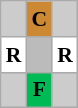<table class="wikitable floatright" style="font-size:90%;text-align:center;">
<tr>
<td style="background:#ccc;"></td>
<th style="background:#c83;">C</th>
<td style="background:#ccc;"></td>
</tr>
<tr>
<th style="background:#fff;">R</th>
<td style="background:#bbb;"></td>
<th style="background:#fff;">R</th>
</tr>
<tr>
<td style="background:#ccc;"></td>
<th style="background:#0b5;">F</th>
<td style="background:#ccc;"></td>
</tr>
</table>
